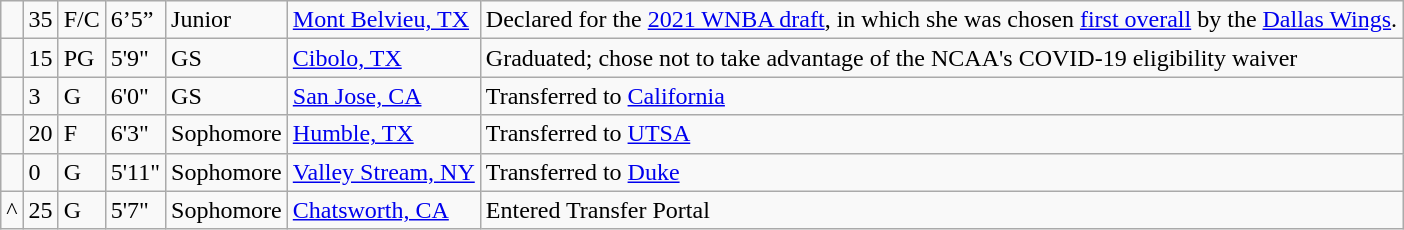<table class="wikitable sortable" border="1">
<tr>
<td></td>
<td>35</td>
<td>F/C</td>
<td>6’5”</td>
<td>Junior</td>
<td><a href='#'>Mont Belvieu, TX</a></td>
<td>Declared for the <a href='#'>2021 WNBA draft</a>, in which she was chosen <a href='#'>first overall</a> by the <a href='#'>Dallas Wings</a>.</td>
</tr>
<tr>
<td></td>
<td>15</td>
<td>PG</td>
<td>5'9"</td>
<td>GS</td>
<td><a href='#'>Cibolo, TX</a></td>
<td>Graduated; chose not to take advantage of the NCAA's COVID-19 eligibility waiver</td>
</tr>
<tr>
<td></td>
<td>3</td>
<td>G</td>
<td>6'0"</td>
<td>GS</td>
<td><a href='#'>San Jose, CA</a></td>
<td>Transferred to <a href='#'>California</a></td>
</tr>
<tr>
<td></td>
<td>20</td>
<td>F</td>
<td>6'3"</td>
<td>Sophomore</td>
<td><a href='#'>Humble, TX</a></td>
<td>Transferred to <a href='#'>UTSA</a></td>
</tr>
<tr>
<td></td>
<td>0</td>
<td>G</td>
<td>5'11"</td>
<td>Sophomore</td>
<td><a href='#'>Valley Stream, NY</a></td>
<td>Transferred to <a href='#'>Duke</a></td>
</tr>
<tr>
<td>^</td>
<td>25</td>
<td>G</td>
<td>5'7"</td>
<td>Sophomore</td>
<td><a href='#'>Chatsworth, CA</a></td>
<td>Entered Transfer Portal</td>
</tr>
</table>
